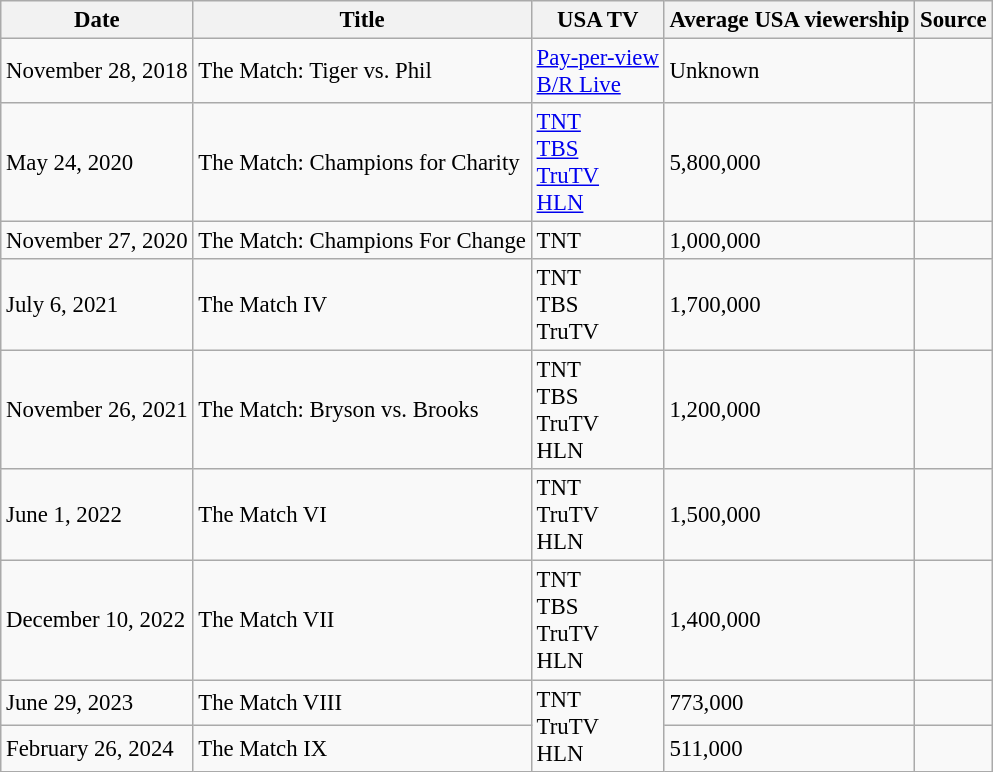<table class=wikitable style="font-size: 95%;">
<tr>
<th>Date</th>
<th>Title</th>
<th>USA TV</th>
<th>Average USA viewership</th>
<th>Source</th>
</tr>
<tr>
<td>November 28, 2018</td>
<td>The Match: Tiger vs. Phil</td>
<td><a href='#'>Pay-per-view</a><br><a href='#'>B/R Live</a></td>
<td>Unknown</td>
<td></td>
</tr>
<tr>
<td>May 24, 2020</td>
<td>The Match: Champions for Charity</td>
<td><a href='#'>TNT</a><br><a href='#'>TBS</a><br><a href='#'>TruTV</a><br><a href='#'>HLN</a></td>
<td>5,800,000</td>
<td></td>
</tr>
<tr>
<td>November 27, 2020</td>
<td>The Match: Champions For Change</td>
<td>TNT</td>
<td>1,000,000</td>
<td></td>
</tr>
<tr>
<td>July 6, 2021</td>
<td>The Match IV</td>
<td>TNT<br>TBS<br>TruTV</td>
<td>1,700,000</td>
<td></td>
</tr>
<tr>
<td>November 26, 2021</td>
<td>The Match: Bryson vs. Brooks</td>
<td>TNT<br>TBS<br>TruTV<br>HLN</td>
<td>1,200,000</td>
<td></td>
</tr>
<tr>
<td>June 1, 2022</td>
<td>The Match VI</td>
<td>TNT<br>TruTV<br>HLN</td>
<td>1,500,000</td>
<td></td>
</tr>
<tr>
<td>December 10, 2022</td>
<td>The Match VII</td>
<td>TNT<br>TBS<br>TruTV<br>HLN</td>
<td>1,400,000</td>
<td></td>
</tr>
<tr>
<td>June 29, 2023</td>
<td>The Match VIII</td>
<td rowspan=2>TNT<br>TruTV<br>HLN</td>
<td>773,000</td>
<td></td>
</tr>
<tr>
<td>February 26, 2024</td>
<td>The Match IX</td>
<td>511,000</td>
<td></td>
</tr>
</table>
